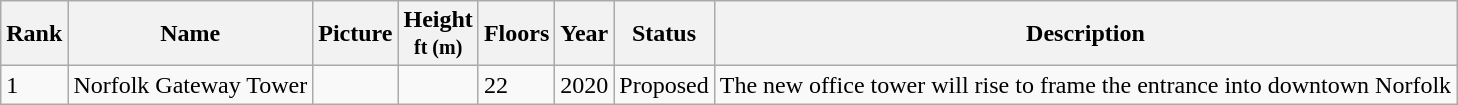<table class="wikitable sortable">
<tr>
<th>Rank</th>
<th>Name</th>
<th class=unsortable>Picture</th>
<th>Height<br><small>ft (m)</small></th>
<th>Floors</th>
<th>Year</th>
<th>Status</th>
<th>Description</th>
</tr>
<tr>
<td>1</td>
<td>Norfolk Gateway Tower</td>
<td></td>
<td></td>
<td>22</td>
<td>2020</td>
<td>Proposed</td>
<td>The new office tower will rise to frame the entrance into downtown Norfolk</td>
</tr>
</table>
